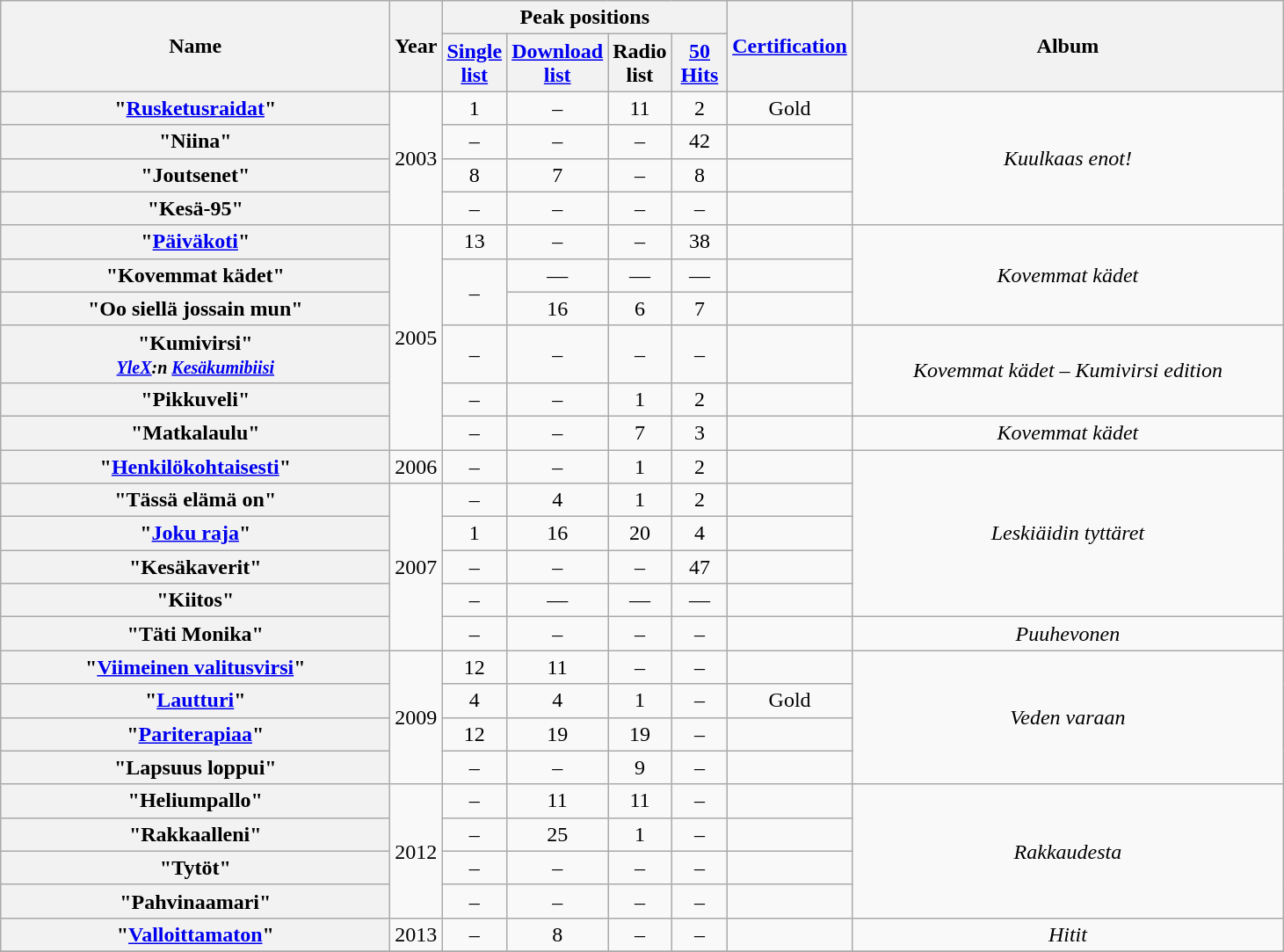<table class="wikitable plainrowheaders" style="text-align:center;">
<tr>
<th scope="colw" rowspan="2" style="width:18em;">Name</th>
<th scope="col" rowspan="2">Year</th>
<th scope="col" colspan="4">Peak positions</th>
<th scope="col" rowspan="2"><a href='#'>Certification</a><br></th>
<th scope="col" rowspan="2" style="width:20em;">Album</th>
</tr>
<tr>
<th width="35"><a href='#'>Single<br>list</a><br></th>
<th width="35"><a href='#'>Download<br>list</a><br></th>
<th width="35">Radio<br>list<br></th>
<th width="35"><a href='#'>50 Hits</a><br></th>
</tr>
<tr>
<th scope="row">"<a href='#'>Rusketusraidat</a>"</th>
<td rowspan=4>2003</td>
<td>1</td>
<td>–</td>
<td>11</td>
<td>2</td>
<td>Gold</td>
<td rowspan=4><em>Kuulkaas enot!</em></td>
</tr>
<tr>
<th scope="row">"Niina"</th>
<td>–</td>
<td>–</td>
<td>–</td>
<td>42</td>
<td></td>
</tr>
<tr>
<th scope="row">"Joutsenet"</th>
<td>8</td>
<td>7</td>
<td>–</td>
<td>8</td>
<td></td>
</tr>
<tr>
<th scope="row">"Kesä-95"</th>
<td>–</td>
<td>–</td>
<td>–</td>
<td>–</td>
<td></td>
</tr>
<tr>
<th scope="row">"<a href='#'>Päiväkoti</a>"</th>
<td rowspan=6>2005</td>
<td>13</td>
<td>–</td>
<td>–</td>
<td>38</td>
<td></td>
<td rowspan=3><em>Kovemmat kädet</em></td>
</tr>
<tr>
<th scope="row">"Kovemmat kädet"</th>
<td rowspan=2>–</td>
<td>—</td>
<td>—</td>
<td>—</td>
<td></td>
</tr>
<tr>
<th scope="row">"Oo siellä jossain mun"</th>
<td>16</td>
<td>6</td>
<td>7</td>
<td></td>
</tr>
<tr>
<th scope="row">"Kumivirsi" <br><small><em><a href='#'>YleX</a>:n <a href='#'>Kesäkumibiisi</a></em></small></th>
<td>–</td>
<td>–</td>
<td>–</td>
<td>–</td>
<td></td>
<td rowspan=2><em>Kovemmat kädet – Kumivirsi edition</em></td>
</tr>
<tr>
<th scope="row">"Pikkuveli"</th>
<td>–</td>
<td>–</td>
<td>1</td>
<td>2</td>
<td></td>
</tr>
<tr>
<th scope="row">"Matkalaulu"</th>
<td>–</td>
<td>–</td>
<td>7</td>
<td>3</td>
<td></td>
<td><em>Kovemmat kädet</em></td>
</tr>
<tr>
<th scope="row">"<a href='#'>Henkilökohtaisesti</a>"</th>
<td>2006</td>
<td>–</td>
<td>–</td>
<td>1</td>
<td>2</td>
<td></td>
<td rowspan=5><em>Leskiäidin tyttäret</em></td>
</tr>
<tr>
<th scope="row">"Tässä elämä on"</th>
<td rowspan=5>2007</td>
<td>–</td>
<td>4</td>
<td>1</td>
<td>2</td>
<td></td>
</tr>
<tr>
<th scope="row">"<a href='#'>Joku raja</a>"</th>
<td>1</td>
<td>16</td>
<td>20</td>
<td>4</td>
<td></td>
</tr>
<tr>
<th scope="row">"Kesäkaverit"</th>
<td>–</td>
<td>–</td>
<td>–</td>
<td>47</td>
<td></td>
</tr>
<tr>
<th scope="row">"Kiitos"</th>
<td>–</td>
<td>—</td>
<td>—</td>
<td>—</td>
<td></td>
</tr>
<tr>
<th scope="row">"Täti Monika"</th>
<td>–</td>
<td>–</td>
<td>–</td>
<td>–</td>
<td></td>
<td><em>Puuhevonen</em></td>
</tr>
<tr>
<th scope="row">"<a href='#'>Viimeinen valitusvirsi</a>"</th>
<td rowspan=4>2009</td>
<td>12</td>
<td>11</td>
<td>–</td>
<td>–</td>
<td></td>
<td rowspan=4><em>Veden varaan</em></td>
</tr>
<tr>
<th scope="row">"<a href='#'>Lautturi</a>"</th>
<td>4</td>
<td>4</td>
<td>1</td>
<td>–</td>
<td>Gold</td>
</tr>
<tr>
<th scope="row">"<a href='#'>Pariterapiaa</a>"</th>
<td>12</td>
<td>19</td>
<td>19</td>
<td>–</td>
<td></td>
</tr>
<tr>
<th scope="row">"Lapsuus loppui"</th>
<td>–</td>
<td>–</td>
<td>9</td>
<td>–</td>
<td></td>
</tr>
<tr>
<th scope="row">"Heliumpallo"</th>
<td rowspan=4>2012</td>
<td>–</td>
<td>11</td>
<td>11</td>
<td>–</td>
<td></td>
<td rowspan=4><em>Rakkaudesta</em></td>
</tr>
<tr>
<th scope="row">"Rakkaalleni"</th>
<td>–</td>
<td>25</td>
<td>1</td>
<td>–</td>
<td></td>
</tr>
<tr>
<th scope="row">"Tytöt"</th>
<td>–</td>
<td>–</td>
<td>–</td>
<td>–</td>
<td></td>
</tr>
<tr>
<th scope="row">"Pahvinaamari"</th>
<td>–</td>
<td>–</td>
<td>–</td>
<td>–</td>
<td></td>
</tr>
<tr>
<th scope="row">"<a href='#'>Valloittamaton</a>"</th>
<td>2013</td>
<td>–</td>
<td>8</td>
<td>–</td>
<td>–</td>
<td></td>
<td><em>Hitit</em></td>
</tr>
<tr>
</tr>
</table>
